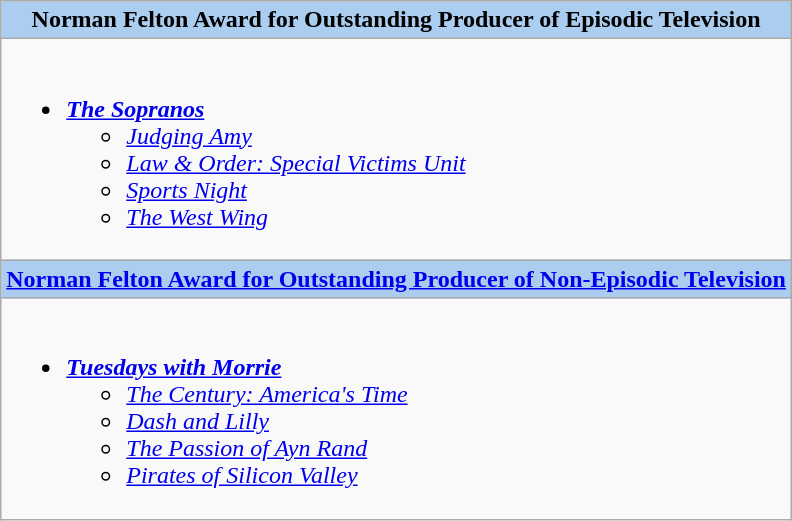<table class=wikitable style="width="100%">
<tr>
<th colspan="2" style="background:#abcdef;">Norman Felton Award for Outstanding Producer of Episodic Television</th>
</tr>
<tr>
<td colspan="2" style="vertical-align:top;"><br><ul><li><strong><em><a href='#'>The Sopranos</a></em></strong><ul><li><em><a href='#'>Judging Amy</a></em></li><li><em><a href='#'>Law & Order: Special Victims Unit</a></em></li><li><em><a href='#'>Sports Night</a></em></li><li><em><a href='#'>The West Wing</a></em></li></ul></li></ul></td>
</tr>
<tr>
<th colspan="2" style="background:#abcdef;"><a href='#'>Norman Felton Award for Outstanding Producer of Non-Episodic Television</a></th>
</tr>
<tr>
<td colspan="2" style="vertical-align:top;"><br><ul><li><strong><em><a href='#'>Tuesdays with Morrie</a></em></strong><ul><li><em><a href='#'>The Century: America's Time</a></em></li><li><em><a href='#'>Dash and Lilly</a></em></li><li><em><a href='#'>The Passion of Ayn Rand</a></em></li><li><em><a href='#'>Pirates of Silicon Valley</a></em></li></ul></li></ul></td>
</tr>
</table>
